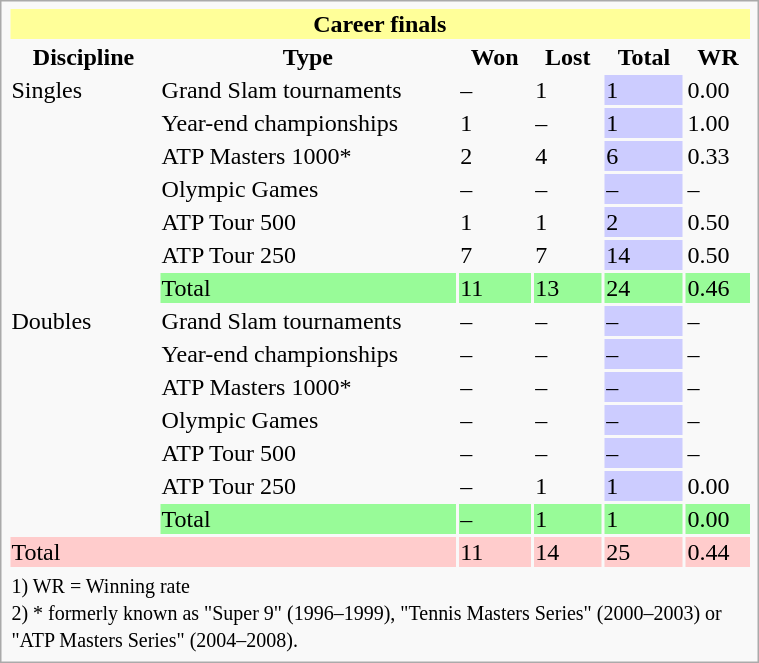<table class="infobox vcard vevent" style="width:40%;">
<tr bgcolor=FFFF99>
<th colspan="6">Career finals</th>
</tr>
<tr>
<th>Discipline</th>
<th>Type</th>
<th>Won</th>
<th>Lost</th>
<th>Total</th>
<th>WR</th>
</tr>
<tr>
<td rowspan="7">Singles</td>
<td>Grand Slam tournaments</td>
<td>–</td>
<td>1</td>
<td bgcolor="CCCCFF">1</td>
<td>0.00</td>
</tr>
<tr>
<td>Year-end championships</td>
<td>1</td>
<td>–</td>
<td bgcolor="CCCCFF">1</td>
<td>1.00</td>
</tr>
<tr>
<td>ATP Masters 1000*</td>
<td>2</td>
<td>4</td>
<td bgcolor="CCCCFF">6</td>
<td>0.33</td>
</tr>
<tr>
<td>Olympic Games</td>
<td>–</td>
<td>–</td>
<td bgcolor="CCCCFF">–</td>
<td>–</td>
</tr>
<tr>
<td>ATP Tour 500</td>
<td>1</td>
<td>1</td>
<td bgcolor="CCCCFF">2</td>
<td>0.50</td>
</tr>
<tr>
<td>ATP Tour 250</td>
<td>7</td>
<td>7</td>
<td bgcolor="CCCCFF">14</td>
<td>0.50</td>
</tr>
<tr bgcolor="98fb98">
<td>Total</td>
<td>11</td>
<td>13</td>
<td>24</td>
<td>0.46</td>
</tr>
<tr>
<td rowspan="7">Doubles</td>
<td>Grand Slam tournaments</td>
<td>–</td>
<td>–</td>
<td bgcolor="CCCCFF">–</td>
<td>–</td>
</tr>
<tr>
<td>Year-end championships</td>
<td>–</td>
<td>–</td>
<td bgcolor="CCCCFF">–</td>
<td>–</td>
</tr>
<tr>
<td>ATP Masters 1000*</td>
<td>–</td>
<td>–</td>
<td bgcolor="CCCCFF">–</td>
<td>–</td>
</tr>
<tr>
<td>Olympic Games</td>
<td>–</td>
<td>–</td>
<td bgcolor="CCCCFF">–</td>
<td>–</td>
</tr>
<tr>
<td>ATP Tour 500</td>
<td>–</td>
<td>–</td>
<td bgcolor="CCCCFF">–</td>
<td>–</td>
</tr>
<tr>
<td>ATP Tour 250</td>
<td>–</td>
<td>1</td>
<td bgcolor="CCCCFF">1</td>
<td>0.00</td>
</tr>
<tr bgcolor="98fb98">
<td>Total</td>
<td>–</td>
<td>1</td>
<td>1</td>
<td>0.00</td>
</tr>
<tr bgcolor="FFCCCC">
<td colspan="2">Total</td>
<td>11</td>
<td>14</td>
<td>25</td>
<td>0.44</td>
</tr>
<tr>
<td colspan="6"><small>1) WR = Winning rate <br>2) * formerly known as "Super 9" (1996–1999), "Tennis Masters Series" (2000–2003) or "ATP Masters Series" (2004–2008).</small></td>
</tr>
</table>
